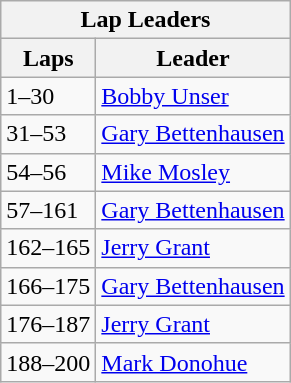<table class="wikitable">
<tr>
<th colspan=2>Lap Leaders</th>
</tr>
<tr>
<th>Laps</th>
<th>Leader</th>
</tr>
<tr>
<td>1–30</td>
<td><a href='#'>Bobby Unser</a></td>
</tr>
<tr>
<td>31–53</td>
<td><a href='#'>Gary Bettenhausen</a></td>
</tr>
<tr>
<td>54–56</td>
<td><a href='#'>Mike Mosley</a></td>
</tr>
<tr>
<td>57–161</td>
<td><a href='#'>Gary Bettenhausen</a></td>
</tr>
<tr>
<td>162–165</td>
<td><a href='#'>Jerry Grant</a></td>
</tr>
<tr>
<td>166–175</td>
<td><a href='#'>Gary Bettenhausen</a></td>
</tr>
<tr>
<td>176–187</td>
<td><a href='#'>Jerry Grant</a></td>
</tr>
<tr>
<td>188–200</td>
<td><a href='#'>Mark Donohue</a></td>
</tr>
</table>
